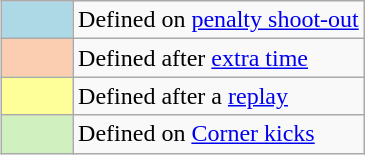<table class="wikitable" align="right" style="text-align:left">
<tr>
<td width="40px" align="center" style="background-color:#add8e6"></td>
<td>Defined on <a href='#'>penalty shoot-out</a></td>
</tr>
<tr>
<td width=40px align=center style="background-color:#FBCEB1"></td>
<td>Defined after <a href='#'>extra time</a></td>
</tr>
<tr>
<td width=40px align=center style="background-color:#FFFF99"></td>
<td>Defined after a <a href='#'>replay</a></td>
</tr>
<tr>
<td width="40" align="center" bgcolor="#d0f0c0"></td>
<td>Defined on <a href='#'>Corner kicks</a></td>
</tr>
</table>
